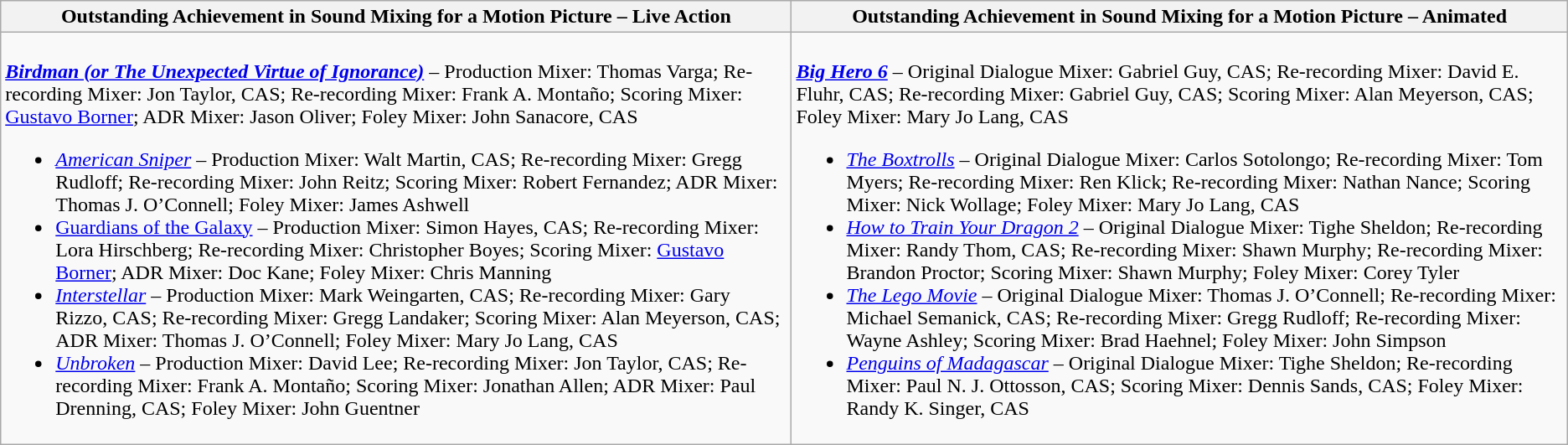<table class=wikitable style="width=100%">
<tr>
<th style="width=50%">Outstanding Achievement in Sound Mixing for a Motion Picture – Live Action</th>
<th style="width=50%">Outstanding Achievement in Sound Mixing for a Motion Picture – Animated</th>
</tr>
<tr>
<td valign="top"><br><strong><em><a href='#'>Birdman (or The Unexpected Virtue of Ignorance)</a></em></strong> – Production Mixer: Thomas Varga; Re-recording Mixer: Jon Taylor, CAS; Re-recording Mixer: Frank A. Montaño; Scoring Mixer: <a href='#'>Gustavo Borner</a>; ADR Mixer: Jason Oliver; Foley Mixer: John Sanacore, CAS<ul><li><em><a href='#'>American Sniper</a></em> – Production Mixer: Walt Martin, CAS; Re-recording Mixer: Gregg Rudloff; Re-recording Mixer: John Reitz; Scoring Mixer: Robert Fernandez; ADR Mixer: Thomas J. O’Connell; Foley Mixer: James Ashwell</li><li><em><a href='#'></em>Guardians of the Galaxy<em></a></em> – Production Mixer: Simon Hayes, CAS; Re-recording Mixer: Lora Hirschberg; Re-recording Mixer: Christopher Boyes; Scoring Mixer: <a href='#'>Gustavo Borner</a>; ADR Mixer: Doc Kane; Foley Mixer: Chris Manning</li><li><em><a href='#'>Interstellar</a></em> – Production Mixer: Mark Weingarten, CAS; Re-recording Mixer: Gary Rizzo, CAS; Re-recording Mixer: Gregg Landaker; Scoring Mixer: Alan Meyerson, CAS; ADR Mixer: Thomas J. O’Connell; Foley Mixer: Mary Jo Lang, CAS</li><li><em><a href='#'>Unbroken</a></em> – Production Mixer: David Lee; Re-recording Mixer: Jon Taylor, CAS; Re-recording Mixer: Frank A. Montaño; Scoring Mixer: Jonathan Allen; ADR Mixer: Paul Drenning, CAS; Foley Mixer: John Guentner</li></ul></td>
<td valign="top"><br><strong><em><a href='#'>Big Hero 6</a></em></strong> – Original Dialogue Mixer: Gabriel Guy, CAS; Re-recording Mixer: David E. Fluhr, CAS; Re-recording Mixer: Gabriel Guy, CAS; Scoring Mixer: Alan Meyerson, CAS; Foley Mixer: Mary Jo Lang, CAS<ul><li><em><a href='#'>The Boxtrolls</a></em> – Original Dialogue Mixer: Carlos Sotolongo; Re-recording Mixer: Tom Myers; Re-recording Mixer: Ren Klick; Re-recording Mixer: Nathan Nance; Scoring Mixer: Nick Wollage; Foley Mixer: Mary Jo Lang, CAS</li><li><em><a href='#'>How to Train Your Dragon 2</a></em> – Original Dialogue Mixer: Tighe Sheldon; Re-recording Mixer: Randy Thom, CAS; Re-recording Mixer: Shawn Murphy; Re-recording Mixer: Brandon Proctor; Scoring Mixer: Shawn Murphy; Foley Mixer: Corey Tyler</li><li><em><a href='#'>The Lego Movie</a></em> – Original Dialogue Mixer: Thomas J. O’Connell; Re-recording Mixer: Michael Semanick, CAS; Re-recording Mixer: Gregg Rudloff; Re-recording Mixer: Wayne Ashley; Scoring Mixer: Brad Haehnel; Foley Mixer: John Simpson</li><li><em><a href='#'>Penguins of Madagascar</a></em> – Original Dialogue Mixer: Tighe Sheldon; Re-recording Mixer: Paul N. J. Ottosson, CAS; Scoring Mixer: Dennis Sands, CAS; Foley Mixer: Randy K. Singer, CAS</li></ul></td>
</tr>
</table>
